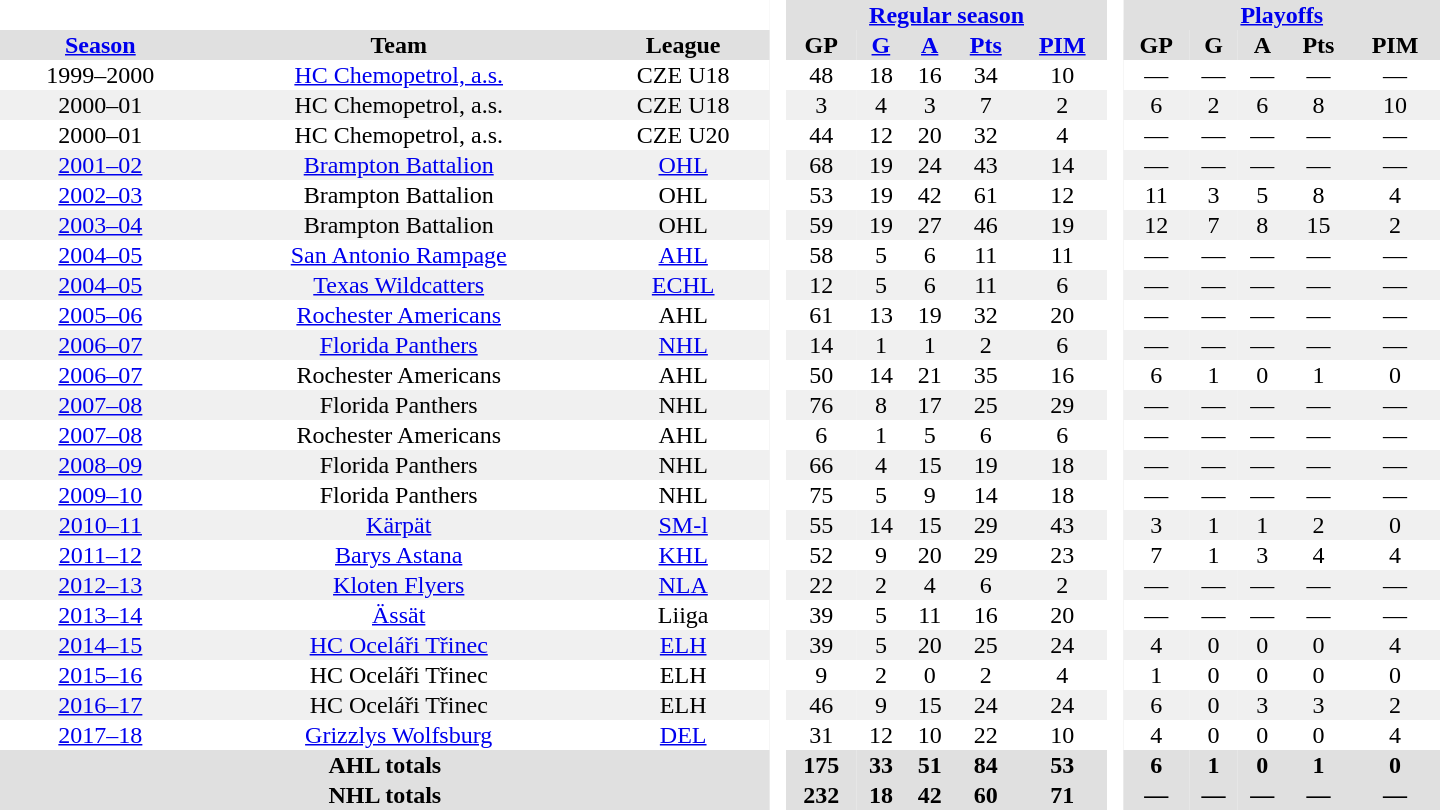<table border="0" cellpadding="1" cellspacing="0" style="text-align:center; width:60em">
<tr bgcolor="#e0e0e0">
<th colspan="3" bgcolor="#ffffff"> </th>
<th rowspan="99" bgcolor="#ffffff"> </th>
<th colspan="5"><a href='#'>Regular season</a></th>
<th rowspan="99" bgcolor="#ffffff"> </th>
<th colspan="5"><a href='#'>Playoffs</a></th>
</tr>
<tr bgcolor="#e0e0e0">
<th><a href='#'>Season</a></th>
<th>Team</th>
<th>League</th>
<th>GP</th>
<th><a href='#'>G</a></th>
<th><a href='#'>A</a></th>
<th><a href='#'>Pts</a></th>
<th><a href='#'>PIM</a></th>
<th>GP</th>
<th>G</th>
<th>A</th>
<th>Pts</th>
<th>PIM</th>
</tr>
<tr>
<td>1999–2000</td>
<td><a href='#'>HC Chemopetrol, a.s.</a></td>
<td>CZE U18</td>
<td>48</td>
<td>18</td>
<td>16</td>
<td>34</td>
<td>10</td>
<td>—</td>
<td>—</td>
<td>—</td>
<td>—</td>
<td>—</td>
</tr>
<tr bgcolor="#f0f0f0">
<td>2000–01</td>
<td>HC Chemopetrol, a.s.</td>
<td>CZE U18</td>
<td>3</td>
<td>4</td>
<td>3</td>
<td>7</td>
<td>2</td>
<td>6</td>
<td>2</td>
<td>6</td>
<td>8</td>
<td>10</td>
</tr>
<tr>
<td>2000–01</td>
<td>HC Chemopetrol, a.s.</td>
<td>CZE U20</td>
<td>44</td>
<td>12</td>
<td>20</td>
<td>32</td>
<td>4</td>
<td>—</td>
<td>—</td>
<td>—</td>
<td>—</td>
<td>—</td>
</tr>
<tr bgcolor="#f0f0f0">
<td><a href='#'>2001–02</a></td>
<td><a href='#'>Brampton Battalion</a></td>
<td><a href='#'>OHL</a></td>
<td>68</td>
<td>19</td>
<td>24</td>
<td>43</td>
<td>14</td>
<td>—</td>
<td>—</td>
<td>—</td>
<td>—</td>
<td>—</td>
</tr>
<tr>
<td><a href='#'>2002–03</a></td>
<td>Brampton Battalion</td>
<td>OHL</td>
<td>53</td>
<td>19</td>
<td>42</td>
<td>61</td>
<td>12</td>
<td>11</td>
<td>3</td>
<td>5</td>
<td>8</td>
<td>4</td>
</tr>
<tr bgcolor="#f0f0f0">
<td><a href='#'>2003–04</a></td>
<td>Brampton Battalion</td>
<td>OHL</td>
<td>59</td>
<td>19</td>
<td>27</td>
<td>46</td>
<td>19</td>
<td>12</td>
<td>7</td>
<td>8</td>
<td>15</td>
<td>2</td>
</tr>
<tr>
<td><a href='#'>2004–05</a></td>
<td><a href='#'>San Antonio Rampage</a></td>
<td><a href='#'>AHL</a></td>
<td>58</td>
<td>5</td>
<td>6</td>
<td>11</td>
<td>11</td>
<td>—</td>
<td>—</td>
<td>—</td>
<td>—</td>
<td>—</td>
</tr>
<tr bgcolor="#f0f0f0">
<td><a href='#'>2004–05</a></td>
<td><a href='#'>Texas Wildcatters</a></td>
<td><a href='#'>ECHL</a></td>
<td>12</td>
<td>5</td>
<td>6</td>
<td>11</td>
<td>6</td>
<td>—</td>
<td>—</td>
<td>—</td>
<td>—</td>
<td>—</td>
</tr>
<tr>
<td><a href='#'>2005–06</a></td>
<td><a href='#'>Rochester Americans</a></td>
<td>AHL</td>
<td>61</td>
<td>13</td>
<td>19</td>
<td>32</td>
<td>20</td>
<td>—</td>
<td>—</td>
<td>—</td>
<td>—</td>
<td>—</td>
</tr>
<tr bgcolor="#f0f0f0">
<td><a href='#'>2006–07</a></td>
<td><a href='#'>Florida Panthers</a></td>
<td><a href='#'>NHL</a></td>
<td>14</td>
<td>1</td>
<td>1</td>
<td>2</td>
<td>6</td>
<td>—</td>
<td>—</td>
<td>—</td>
<td>—</td>
<td>—</td>
</tr>
<tr>
<td><a href='#'>2006–07</a></td>
<td>Rochester Americans</td>
<td>AHL</td>
<td>50</td>
<td>14</td>
<td>21</td>
<td>35</td>
<td>16</td>
<td>6</td>
<td>1</td>
<td>0</td>
<td>1</td>
<td>0</td>
</tr>
<tr bgcolor="#f0f0f0">
<td><a href='#'>2007–08</a></td>
<td>Florida Panthers</td>
<td>NHL</td>
<td>76</td>
<td>8</td>
<td>17</td>
<td>25</td>
<td>29</td>
<td>—</td>
<td>—</td>
<td>—</td>
<td>—</td>
<td>—</td>
</tr>
<tr>
<td><a href='#'>2007–08</a></td>
<td>Rochester Americans</td>
<td>AHL</td>
<td>6</td>
<td>1</td>
<td>5</td>
<td>6</td>
<td>6</td>
<td>—</td>
<td>—</td>
<td>—</td>
<td>—</td>
<td>—</td>
</tr>
<tr bgcolor="#f0f0f0">
<td><a href='#'>2008–09</a></td>
<td>Florida Panthers</td>
<td>NHL</td>
<td>66</td>
<td>4</td>
<td>15</td>
<td>19</td>
<td>18</td>
<td>—</td>
<td>—</td>
<td>—</td>
<td>—</td>
<td>—</td>
</tr>
<tr>
<td><a href='#'>2009–10</a></td>
<td>Florida Panthers</td>
<td>NHL</td>
<td>75</td>
<td>5</td>
<td>9</td>
<td>14</td>
<td>18</td>
<td>—</td>
<td>—</td>
<td>—</td>
<td>—</td>
<td>—</td>
</tr>
<tr bgcolor="#f0f0f0">
<td><a href='#'>2010–11</a></td>
<td><a href='#'>Kärpät</a></td>
<td><a href='#'>SM-l</a></td>
<td>55</td>
<td>14</td>
<td>15</td>
<td>29</td>
<td>43</td>
<td>3</td>
<td>1</td>
<td>1</td>
<td>2</td>
<td>0</td>
</tr>
<tr>
<td><a href='#'>2011–12</a></td>
<td><a href='#'>Barys Astana</a></td>
<td><a href='#'>KHL</a></td>
<td>52</td>
<td>9</td>
<td>20</td>
<td>29</td>
<td>23</td>
<td>7</td>
<td>1</td>
<td>3</td>
<td>4</td>
<td>4</td>
</tr>
<tr bgcolor="#f0f0f0">
<td><a href='#'>2012–13</a></td>
<td><a href='#'>Kloten Flyers</a></td>
<td><a href='#'>NLA</a></td>
<td>22</td>
<td>2</td>
<td>4</td>
<td>6</td>
<td>2</td>
<td>—</td>
<td>—</td>
<td>—</td>
<td>—</td>
<td>—</td>
</tr>
<tr>
<td><a href='#'>2013–14</a></td>
<td><a href='#'>Ässät</a></td>
<td>Liiga</td>
<td>39</td>
<td>5</td>
<td>11</td>
<td>16</td>
<td>20</td>
<td>—</td>
<td>—</td>
<td>—</td>
<td>—</td>
<td>—</td>
</tr>
<tr bgcolor="#f0f0f0">
<td><a href='#'>2014–15</a></td>
<td><a href='#'>HC Oceláři Třinec</a></td>
<td><a href='#'>ELH</a></td>
<td>39</td>
<td>5</td>
<td>20</td>
<td>25</td>
<td>24</td>
<td>4</td>
<td>0</td>
<td>0</td>
<td>0</td>
<td>4</td>
</tr>
<tr>
<td><a href='#'>2015–16</a></td>
<td>HC Oceláři Třinec</td>
<td>ELH</td>
<td>9</td>
<td>2</td>
<td>0</td>
<td>2</td>
<td>4</td>
<td>1</td>
<td>0</td>
<td>0</td>
<td>0</td>
<td>0</td>
</tr>
<tr bgcolor="#f0f0f0">
<td><a href='#'>2016–17</a></td>
<td>HC Oceláři Třinec</td>
<td>ELH</td>
<td>46</td>
<td>9</td>
<td>15</td>
<td>24</td>
<td>24</td>
<td>6</td>
<td>0</td>
<td>3</td>
<td>3</td>
<td>2</td>
</tr>
<tr>
<td><a href='#'>2017–18</a></td>
<td><a href='#'>Grizzlys Wolfsburg</a></td>
<td><a href='#'>DEL</a></td>
<td>31</td>
<td>12</td>
<td>10</td>
<td>22</td>
<td>10</td>
<td>4</td>
<td>0</td>
<td>0</td>
<td>0</td>
<td>4</td>
</tr>
<tr bgcolor="#e0e0e0">
<th colspan="3">AHL totals</th>
<th>175</th>
<th>33</th>
<th>51</th>
<th>84</th>
<th>53</th>
<th>6</th>
<th>1</th>
<th>0</th>
<th>1</th>
<th>0</th>
</tr>
<tr bgcolor="#e0e0e0">
<th colspan="3">NHL totals</th>
<th>232</th>
<th>18</th>
<th>42</th>
<th>60</th>
<th>71</th>
<th>—</th>
<th>—</th>
<th>—</th>
<th>—</th>
<th>—</th>
</tr>
</table>
